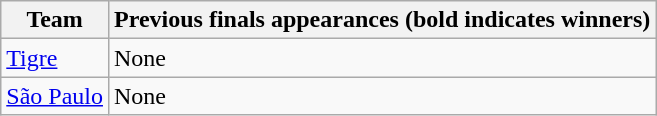<table class="wikitable">
<tr>
<th>Team</th>
<th>Previous finals appearances (bold indicates winners)</th>
</tr>
<tr>
<td> <a href='#'>Tigre</a></td>
<td>None</td>
</tr>
<tr>
<td> <a href='#'>São Paulo</a></td>
<td>None</td>
</tr>
</table>
